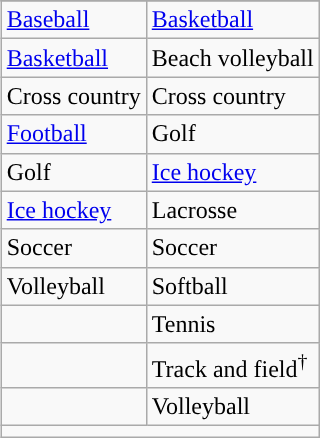<table class="wikitable" style="float:right; clear:right; margin:0 0 1em 1em;">
<tr>
</tr>
<tr>
<td><a href='#'>Baseball</a></td>
<td><a href='#'>Basketball</a></td>
</tr>
<tr>
<td><a href='#'>Basketball</a></td>
<td>Beach volleyball</td>
</tr>
<tr>
<td>Cross country</td>
<td>Cross country</td>
</tr>
<tr>
<td><a href='#'>Football</a></td>
<td>Golf</td>
</tr>
<tr>
<td>Golf</td>
<td><a href='#'>Ice hockey</a></td>
</tr>
<tr>
<td><a href='#'>Ice hockey</a></td>
<td>Lacrosse</td>
</tr>
<tr>
<td>Soccer</td>
<td>Soccer</td>
</tr>
<tr>
<td>Volleyball</td>
<td>Softball</td>
</tr>
<tr>
<td></td>
<td>Tennis</td>
</tr>
<tr>
<td></td>
<td>Track and field<sup>†</sup></td>
</tr>
<tr>
<td></td>
<td>Volleyball</td>
</tr>
<tr>
<td colspan="2"></td>
</tr>
</table>
